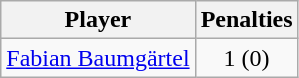<table class="wikitable">
<tr>
<th>Player</th>
<th>Penalties</th>
</tr>
<tr>
<td> <a href='#'>Fabian Baumgärtel</a></td>
<td align=center>1 (0)</td>
</tr>
</table>
